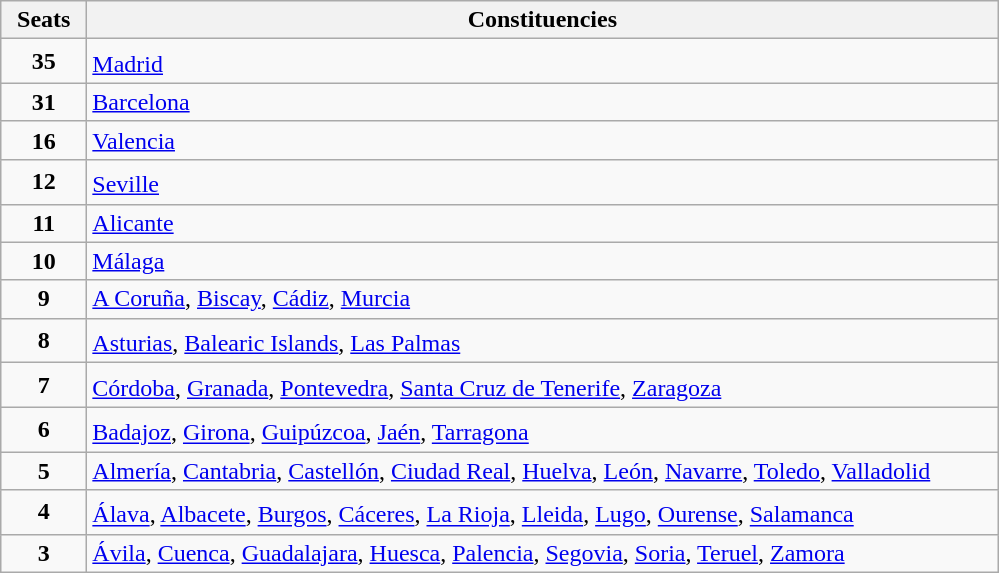<table class="wikitable" style="text-align:left;">
<tr>
<th width="50">Seats</th>
<th width="600">Constituencies</th>
</tr>
<tr>
<td align="center"><strong>35</strong></td>
<td><a href='#'>Madrid</a><sup></sup></td>
</tr>
<tr>
<td align="center"><strong>31</strong></td>
<td><a href='#'>Barcelona</a></td>
</tr>
<tr>
<td align="center"><strong>16</strong></td>
<td><a href='#'>Valencia</a></td>
</tr>
<tr>
<td align="center"><strong>12</strong></td>
<td><a href='#'>Seville</a><sup></sup></td>
</tr>
<tr>
<td align="center"><strong>11</strong></td>
<td><a href='#'>Alicante</a></td>
</tr>
<tr>
<td align="center"><strong>10</strong></td>
<td><a href='#'>Málaga</a></td>
</tr>
<tr>
<td align="center"><strong>9</strong></td>
<td><a href='#'>A Coruña</a>, <a href='#'>Biscay</a>, <a href='#'>Cádiz</a>, <a href='#'>Murcia</a></td>
</tr>
<tr>
<td align="center"><strong>8</strong></td>
<td><a href='#'>Asturias</a><sup></sup>, <a href='#'>Balearic Islands</a><sup></sup>, <a href='#'>Las Palmas</a><sup></sup></td>
</tr>
<tr>
<td align="center"><strong>7</strong></td>
<td><a href='#'>Córdoba</a>, <a href='#'>Granada</a>, <a href='#'>Pontevedra</a><sup></sup>, <a href='#'>Santa Cruz de Tenerife</a>, <a href='#'>Zaragoza</a></td>
</tr>
<tr>
<td align="center"><strong>6</strong></td>
<td><a href='#'>Badajoz</a>, <a href='#'>Girona</a><sup></sup>, <a href='#'>Guipúzcoa</a>, <a href='#'>Jaén</a>, <a href='#'>Tarragona</a></td>
</tr>
<tr>
<td align="center"><strong>5</strong></td>
<td><a href='#'>Almería</a>, <a href='#'>Cantabria</a>, <a href='#'>Castellón</a>, <a href='#'>Ciudad Real</a>, <a href='#'>Huelva</a>, <a href='#'>León</a>, <a href='#'>Navarre</a>, <a href='#'>Toledo</a>, <a href='#'>Valladolid</a></td>
</tr>
<tr>
<td align="center"><strong>4</strong></td>
<td><a href='#'>Álava</a>, <a href='#'>Albacete</a>, <a href='#'>Burgos</a>, <a href='#'>Cáceres</a><sup></sup>, <a href='#'>La Rioja</a>, <a href='#'>Lleida</a>, <a href='#'>Lugo</a>, <a href='#'>Ourense</a>, <a href='#'>Salamanca</a></td>
</tr>
<tr>
<td align="center"><strong>3</strong></td>
<td><a href='#'>Ávila</a>, <a href='#'>Cuenca</a>, <a href='#'>Guadalajara</a>, <a href='#'>Huesca</a>, <a href='#'>Palencia</a>, <a href='#'>Segovia</a>, <a href='#'>Soria</a>, <a href='#'>Teruel</a>, <a href='#'>Zamora</a></td>
</tr>
</table>
